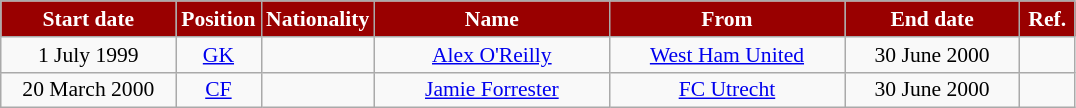<table class="wikitable"  style="text-align:center; font-size:90%; ">
<tr>
<th style="background:#990000; color:white; width:110px;">Start date</th>
<th style="background:#990000; color:white; width:50px;">Position</th>
<th style="background:#990000; color:white; width:50px;">Nationality</th>
<th style="background:#990000; color:white; width:150px;">Name</th>
<th style="background:#990000; color:white; width:150px;">From</th>
<th style="background:#990000; color:white; width:110px;">End date</th>
<th style="background:#990000; color:white; width:30px;">Ref.</th>
</tr>
<tr>
<td>1 July 1999</td>
<td><a href='#'>GK</a></td>
<td></td>
<td><a href='#'>Alex O'Reilly</a></td>
<td><a href='#'>West Ham United</a></td>
<td>30 June 2000</td>
<td></td>
</tr>
<tr>
<td>20 March 2000</td>
<td><a href='#'>CF</a></td>
<td></td>
<td><a href='#'>Jamie Forrester</a></td>
<td><a href='#'>FC Utrecht</a></td>
<td>30 June 2000</td>
<td></td>
</tr>
</table>
